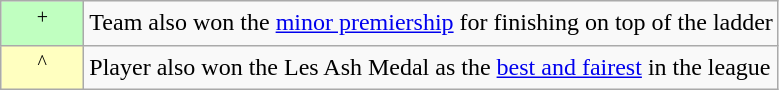<table class="wikitable plainrowheaders">
<tr>
<td style="background:#C0FFC0; width:3em" align="center"><sup>+</sup></td>
<td>Team also won the <a href='#'>minor premiership</a> for finishing on top of the ladder</td>
</tr>
<tr>
<td style="background:#FFFFC0; width:3em" align="center"><sup>^</sup></td>
<td>Player also won the Les Ash Medal as the <a href='#'>best and fairest</a> in the league</td>
</tr>
</table>
